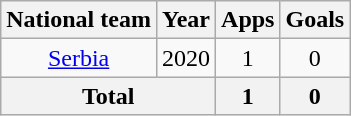<table class="wikitable" style="text-align:center">
<tr>
<th>National team</th>
<th>Year</th>
<th>Apps</th>
<th>Goals</th>
</tr>
<tr>
<td><a href='#'>Serbia</a></td>
<td>2020</td>
<td>1</td>
<td>0</td>
</tr>
<tr>
<th colspan="2">Total</th>
<th>1</th>
<th>0</th>
</tr>
</table>
